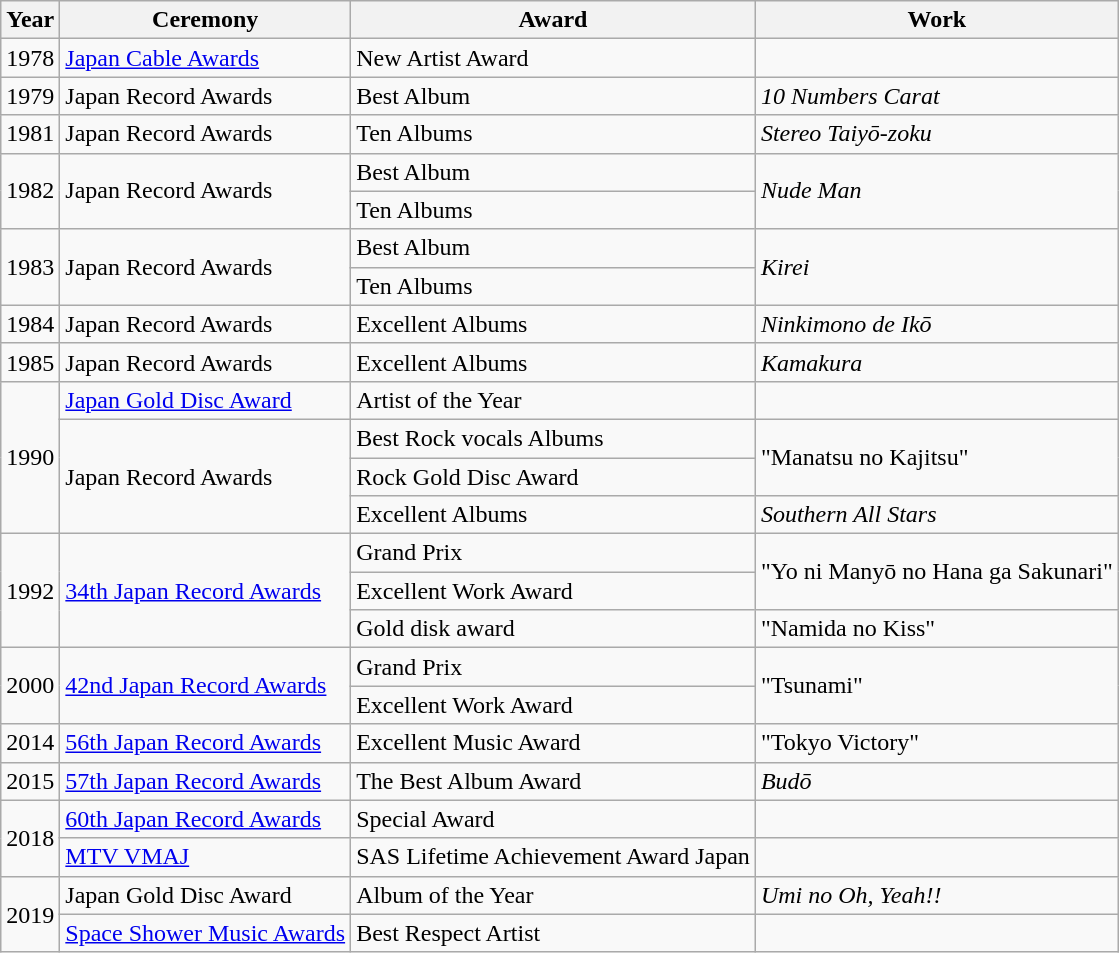<table class="wikitable">
<tr>
<th>Year</th>
<th>Ceremony</th>
<th>Award</th>
<th>Work</th>
</tr>
<tr>
<td>1978</td>
<td><a href='#'>Japan Cable Awards</a></td>
<td>New Artist Award</td>
<td></td>
</tr>
<tr>
<td>1979</td>
<td>Japan Record Awards</td>
<td>Best Album</td>
<td><em>10 Numbers Carat</em></td>
</tr>
<tr>
<td>1981</td>
<td>Japan Record Awards</td>
<td>Ten Albums</td>
<td><em>Stereo Taiyō-zoku</em></td>
</tr>
<tr>
<td rowspan="2">1982</td>
<td rowspan="2">Japan Record Awards</td>
<td>Best Album</td>
<td rowspan="2"><em>Nude Man</em></td>
</tr>
<tr>
<td>Ten Albums</td>
</tr>
<tr>
<td rowspan="2">1983</td>
<td rowspan="2">Japan Record Awards</td>
<td>Best Album</td>
<td rowspan="2"><em>Kirei</em></td>
</tr>
<tr>
<td>Ten Albums</td>
</tr>
<tr>
<td>1984</td>
<td>Japan Record Awards</td>
<td>Excellent Albums</td>
<td><em>Ninkimono de Ikō</em></td>
</tr>
<tr>
<td>1985</td>
<td>Japan Record Awards</td>
<td>Excellent Albums</td>
<td><em>Kamakura</em></td>
</tr>
<tr>
<td rowspan="4">1990</td>
<td><a href='#'>Japan Gold Disc Award</a></td>
<td>Artist of the Year</td>
<td></td>
</tr>
<tr>
<td rowspan="3">Japan Record Awards</td>
<td>Best Rock vocals Albums</td>
<td rowspan="2">"Manatsu no Kajitsu"</td>
</tr>
<tr>
<td>Rock Gold Disc Award</td>
</tr>
<tr>
<td>Excellent Albums</td>
<td><em>Southern All Stars</em></td>
</tr>
<tr>
<td rowspan="3">1992</td>
<td rowspan="3"><a href='#'>34th Japan Record Awards</a></td>
<td>Grand Prix</td>
<td rowspan="2">"Yo ni Manyō no Hana ga Sakunari"</td>
</tr>
<tr>
<td>Excellent Work Award</td>
</tr>
<tr>
<td>Gold disk award</td>
<td>"Namida no Kiss"</td>
</tr>
<tr>
<td rowspan="2">2000</td>
<td rowspan="2"><a href='#'>42nd Japan Record Awards</a></td>
<td>Grand Prix</td>
<td rowspan="2">"Tsunami"</td>
</tr>
<tr>
<td>Excellent Work Award</td>
</tr>
<tr>
<td>2014</td>
<td><a href='#'>56th Japan Record Awards</a></td>
<td>Excellent Music Award</td>
<td>"Tokyo Victory"</td>
</tr>
<tr>
<td>2015</td>
<td><a href='#'>57th Japan Record Awards</a></td>
<td>The Best Album Award</td>
<td><em>Budō</em></td>
</tr>
<tr>
<td rowspan="2">2018</td>
<td><a href='#'>60th Japan Record Awards</a></td>
<td>Special Award</td>
<td></td>
</tr>
<tr>
<td><a href='#'>MTV VMAJ</a></td>
<td>SAS Lifetime Achievement Award Japan</td>
<td></td>
</tr>
<tr>
<td rowspan="2">2019</td>
<td>Japan Gold Disc Award</td>
<td>Album of the Year</td>
<td><em>Umi no Oh, Yeah!!</em></td>
</tr>
<tr>
<td><a href='#'>Space Shower Music Awards</a></td>
<td>Best Respect Artist</td>
<td></td>
</tr>
</table>
